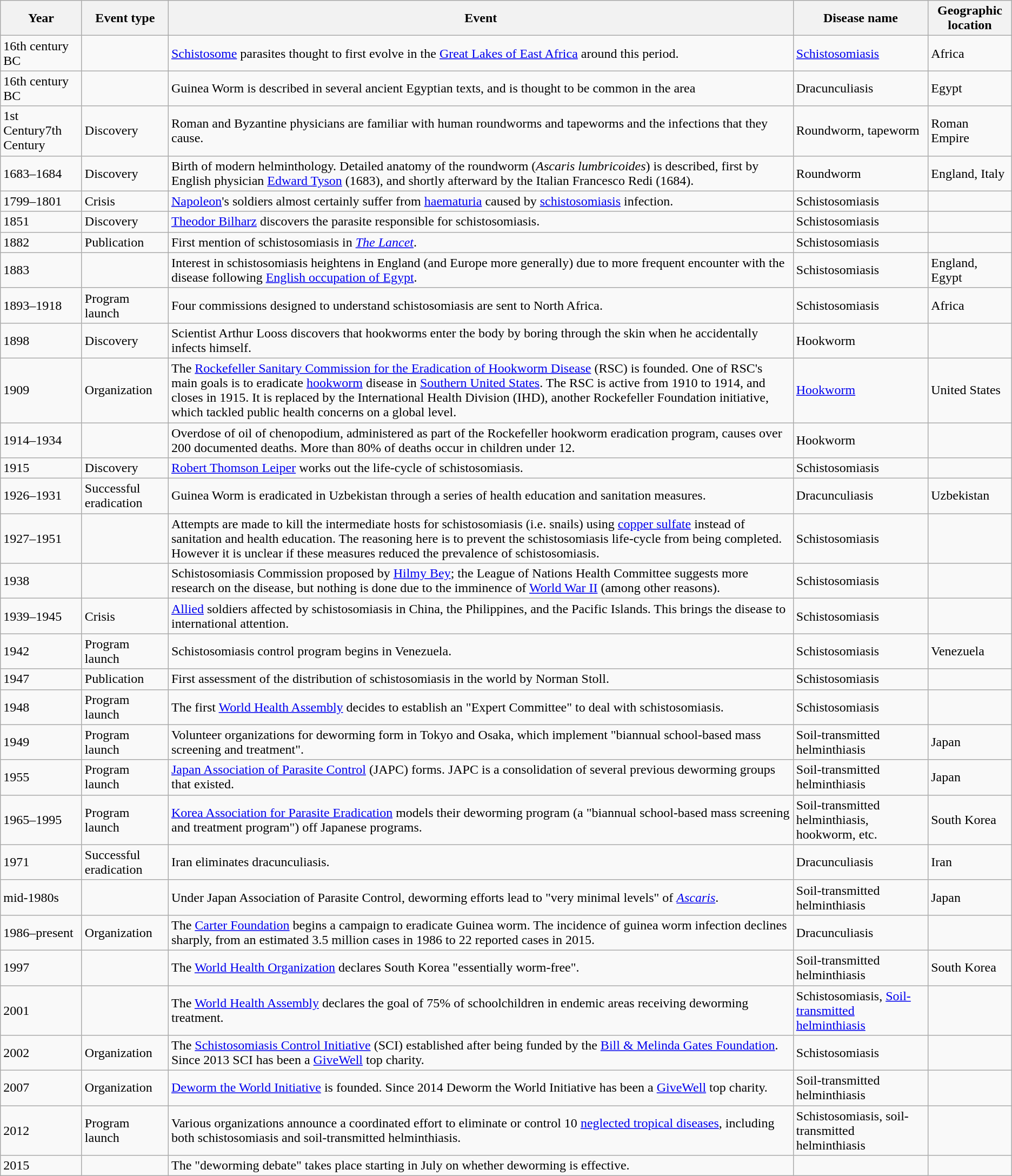<table class="sortable wikitable">
<tr>
<th>Year</th>
<th>Event type</th>
<th>Event</th>
<th>Disease name</th>
<th>Geographic location</th>
</tr>
<tr>
<td>16th century BC</td>
<td></td>
<td><a href='#'>Schistosome</a> parasites thought to first evolve in the <a href='#'>Great Lakes of East Africa</a> around this period.</td>
<td><a href='#'>Schistosomiasis</a></td>
<td>Africa</td>
</tr>
<tr>
<td>16th century BC</td>
<td></td>
<td>Guinea Worm is described in several ancient Egyptian texts, and is thought to be common in the area</td>
<td>Dracunculiasis</td>
<td>Egypt</td>
</tr>
<tr>
<td>1st Century7th Century</td>
<td>Discovery</td>
<td>Roman and Byzantine physicians are familiar with human roundworms and tapeworms and the infections that they cause.</td>
<td>Roundworm, tapeworm</td>
<td>Roman Empire</td>
</tr>
<tr>
<td>1683–1684</td>
<td>Discovery</td>
<td>Birth of modern helminthology. Detailed anatomy of the roundworm (<em>Ascaris lumbricoides</em>) is described, first by English physician <a href='#'>Edward Tyson</a> (1683), and shortly afterward by the Italian Francesco Redi (1684).</td>
<td>Roundworm</td>
<td>England, Italy</td>
</tr>
<tr>
<td>1799–1801</td>
<td>Crisis</td>
<td><a href='#'>Napoleon</a>'s soldiers almost certainly suffer from <a href='#'>haematuria</a> caused by <a href='#'>schistosomiasis</a> infection.</td>
<td>Schistosomiasis</td>
<td></td>
</tr>
<tr>
<td>1851</td>
<td>Discovery</td>
<td><a href='#'>Theodor Bilharz</a> discovers the parasite responsible for schistosomiasis.</td>
<td>Schistosomiasis</td>
<td></td>
</tr>
<tr>
<td>1882</td>
<td>Publication</td>
<td>First mention of schistosomiasis in <em><a href='#'>The Lancet</a></em>.</td>
<td>Schistosomiasis</td>
<td></td>
</tr>
<tr>
<td>1883</td>
<td></td>
<td>Interest in schistosomiasis heightens in England (and Europe more generally) due to more frequent encounter with the disease following <a href='#'>English occupation of Egypt</a>.</td>
<td>Schistosomiasis</td>
<td>England, Egypt</td>
</tr>
<tr>
<td>1893–1918</td>
<td>Program launch</td>
<td>Four commissions designed to understand schistosomiasis are sent to North Africa.</td>
<td>Schistosomiasis</td>
<td>Africa</td>
</tr>
<tr>
<td>1898</td>
<td>Discovery</td>
<td>Scientist Arthur Looss discovers that hookworms enter the body by boring through the skin when he accidentally infects himself.</td>
<td>Hookworm</td>
<td></td>
</tr>
<tr>
<td>1909</td>
<td>Organization</td>
<td>The <a href='#'>Rockefeller Sanitary Commission for the Eradication of Hookworm Disease</a> (RSC) is founded. One of RSC's main goals is to eradicate <a href='#'>hookworm</a> disease in <a href='#'>Southern United States</a>. The RSC is active from 1910 to 1914, and closes in 1915. It is replaced by the International Health Division (IHD), another Rockefeller Foundation initiative, which tackled public health concerns on a global level.</td>
<td><a href='#'>Hookworm</a></td>
<td>United States</td>
</tr>
<tr>
<td>1914–1934</td>
<td></td>
<td>Overdose of oil of chenopodium, administered as part of the Rockefeller hookworm eradication program, causes over 200 documented deaths. More than 80% of deaths occur in children under 12.</td>
<td>Hookworm</td>
<td></td>
</tr>
<tr>
<td>1915</td>
<td>Discovery</td>
<td><a href='#'>Robert Thomson Leiper</a> works out the life-cycle of schistosomiasis.</td>
<td>Schistosomiasis</td>
<td></td>
</tr>
<tr>
<td>1926–1931</td>
<td>Successful eradication</td>
<td>Guinea Worm is eradicated in Uzbekistan through a series of health education and sanitation measures.</td>
<td>Dracunculiasis</td>
<td>Uzbekistan</td>
</tr>
<tr>
<td>1927–1951</td>
<td></td>
<td>Attempts are made to kill the intermediate hosts for schistosomiasis (i.e. snails) using <a href='#'>copper sulfate</a> instead of sanitation and health education. The reasoning here is to prevent the schistosomiasis life-cycle from being completed. However it is unclear if these measures reduced the prevalence of schistosomiasis.</td>
<td>Schistosomiasis</td>
<td></td>
</tr>
<tr>
<td>1938</td>
<td></td>
<td>Schistosomiasis Commission proposed by <a href='#'>Hilmy Bey</a>; the League of Nations Health Committee suggests more research on the disease, but nothing is done due to the imminence of <a href='#'>World War II</a> (among other reasons).</td>
<td>Schistosomiasis</td>
<td></td>
</tr>
<tr>
<td>1939–1945</td>
<td>Crisis</td>
<td><a href='#'>Allied</a> soldiers affected by schistosomiasis in China, the Philippines, and the Pacific Islands. This brings the disease to international attention.</td>
<td>Schistosomiasis</td>
<td></td>
</tr>
<tr>
<td>1942</td>
<td>Program launch</td>
<td>Schistosomiasis control program begins in Venezuela.</td>
<td>Schistosomiasis</td>
<td>Venezuela</td>
</tr>
<tr>
<td>1947</td>
<td>Publication</td>
<td>First assessment of the distribution of schistosomiasis in the world by Norman Stoll.</td>
<td>Schistosomiasis</td>
<td></td>
</tr>
<tr>
<td>1948</td>
<td>Program launch</td>
<td>The first <a href='#'>World Health Assembly</a> decides to establish an "Expert Committee" to deal with schistosomiasis.</td>
<td>Schistosomiasis</td>
<td></td>
</tr>
<tr>
<td>1949</td>
<td>Program launch</td>
<td>Volunteer organizations for deworming form in Tokyo and Osaka, which implement "biannual school-based mass screening and treatment".</td>
<td>Soil-transmitted helminthiasis</td>
<td>Japan</td>
</tr>
<tr>
<td>1955</td>
<td>Program launch</td>
<td><a href='#'>Japan Association of Parasite Control</a> (JAPC) forms. JAPC is a consolidation of several previous deworming groups that existed.</td>
<td>Soil-transmitted helminthiasis</td>
<td>Japan</td>
</tr>
<tr>
<td>1965–1995</td>
<td>Program launch</td>
<td><a href='#'>Korea Association for Parasite Eradication</a> models their deworming program (a "biannual school-based mass screening and treatment program") off Japanese programs.</td>
<td>Soil-transmitted helminthiasis, hookworm, etc.</td>
<td>South Korea</td>
</tr>
<tr>
<td>1971</td>
<td>Successful eradication</td>
<td>Iran eliminates dracunculiasis.</td>
<td>Dracunculiasis</td>
<td>Iran</td>
</tr>
<tr>
<td>mid-1980s</td>
<td></td>
<td>Under Japan Association of Parasite Control, deworming efforts lead to "very minimal levels" of <em><a href='#'>Ascaris</a></em>.</td>
<td>Soil-transmitted helminthiasis</td>
<td>Japan</td>
</tr>
<tr>
<td>1986–present</td>
<td>Organization</td>
<td>The <a href='#'>Carter Foundation</a> begins a campaign to eradicate Guinea worm. The incidence of guinea worm infection declines sharply, from an estimated 3.5 million cases in 1986 to 22 reported cases in 2015.</td>
<td>Dracunculiasis</td>
<td></td>
</tr>
<tr>
<td>1997</td>
<td></td>
<td>The <a href='#'>World Health Organization</a> declares South Korea "essentially worm-free".</td>
<td>Soil-transmitted helminthiasis</td>
<td>South Korea</td>
</tr>
<tr>
<td>2001</td>
<td></td>
<td>The <a href='#'>World Health Assembly</a> declares the goal of 75% of schoolchildren in endemic areas receiving deworming treatment.</td>
<td>Schistosomiasis, <a href='#'>Soil-transmitted helminthiasis</a></td>
<td></td>
</tr>
<tr>
<td>2002</td>
<td>Organization</td>
<td>The <a href='#'>Schistosomiasis Control Initiative</a> (SCI) established after being funded by the <a href='#'>Bill & Melinda Gates Foundation</a>. Since 2013 SCI has been a <a href='#'>GiveWell</a> top charity.</td>
<td>Schistosomiasis</td>
<td></td>
</tr>
<tr>
<td>2007</td>
<td>Organization</td>
<td><a href='#'>Deworm the World Initiative</a> is founded. Since 2014 Deworm the World Initiative has been a <a href='#'>GiveWell</a> top charity.</td>
<td>Soil-transmitted helminthiasis</td>
<td></td>
</tr>
<tr>
<td>2012</td>
<td>Program launch</td>
<td>Various organizations announce a coordinated effort to eliminate or control 10 <a href='#'>neglected tropical diseases</a>, including both schistosomiasis and soil-transmitted helminthiasis.</td>
<td>Schistosomiasis, soil-transmitted helminthiasis</td>
<td></td>
</tr>
<tr>
<td>2015</td>
<td></td>
<td>The "deworming debate" takes place starting in July on whether deworming is effective.</td>
<td></td>
<td></td>
</tr>
</table>
